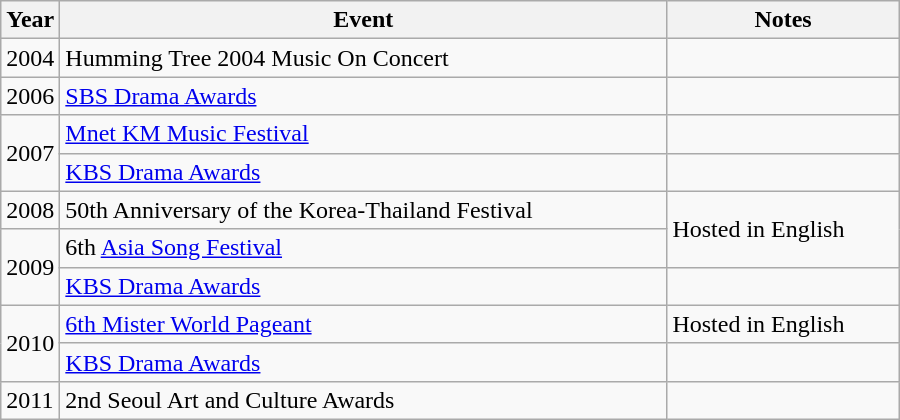<table class="wikitable sortable" style="width:600px">
<tr>
<th width=10>Year</th>
<th>Event</th>
<th>Notes</th>
</tr>
<tr>
<td>2004</td>
<td>Humming Tree 2004 Music On Concert</td>
<td></td>
</tr>
<tr>
<td>2006</td>
<td><a href='#'>SBS Drama Awards</a></td>
<td></td>
</tr>
<tr>
<td rowspan="2">2007</td>
<td><a href='#'>Mnet KM Music Festival</a></td>
<td></td>
</tr>
<tr>
<td><a href='#'>KBS Drama Awards</a></td>
<td></td>
</tr>
<tr>
<td>2008</td>
<td>50th Anniversary of the Korea-Thailand Festival</td>
<td rowspan="2">Hosted in English</td>
</tr>
<tr>
<td rowspan="2">2009</td>
<td>6th <a href='#'>Asia Song Festival</a></td>
</tr>
<tr>
<td><a href='#'>KBS Drama Awards</a></td>
<td></td>
</tr>
<tr>
<td rowspan="2">2010</td>
<td><a href='#'>6th Mister World Pageant</a></td>
<td>Hosted in English </td>
</tr>
<tr>
<td><a href='#'>KBS Drama Awards</a></td>
<td></td>
</tr>
<tr>
<td>2011</td>
<td>2nd Seoul Art and Culture Awards</td>
<td></td>
</tr>
</table>
